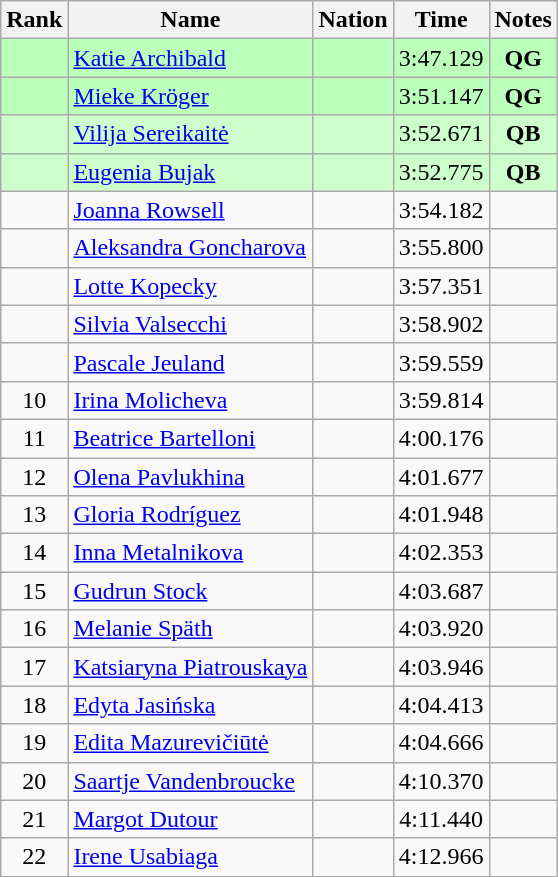<table class="wikitable sortable" style="text-align:center">
<tr>
<th>Rank</th>
<th>Name</th>
<th>Nation</th>
<th>Time</th>
<th>Notes</th>
</tr>
<tr bgcolor=bbffbb>
<td></td>
<td align=left><a href='#'>Katie Archibald</a></td>
<td align=left></td>
<td>3:47.129</td>
<td><strong>QG</strong></td>
</tr>
<tr bgcolor=bbffbb>
<td></td>
<td align=left><a href='#'>Mieke Kröger</a></td>
<td align=left></td>
<td>3:51.147</td>
<td><strong>QG</strong></td>
</tr>
<tr bgcolor=ccffcc>
<td></td>
<td align=left><a href='#'>Vilija Sereikaitė</a></td>
<td align=left></td>
<td>3:52.671</td>
<td><strong>QB</strong></td>
</tr>
<tr bgcolor=ccffcc>
<td></td>
<td align=left><a href='#'>Eugenia Bujak</a></td>
<td align=left></td>
<td>3:52.775</td>
<td><strong>QB</strong></td>
</tr>
<tr>
<td></td>
<td align=left><a href='#'>Joanna Rowsell</a></td>
<td align=left></td>
<td>3:54.182</td>
<td></td>
</tr>
<tr>
<td></td>
<td align=left><a href='#'>Aleksandra Goncharova</a></td>
<td align=left></td>
<td>3:55.800</td>
<td></td>
</tr>
<tr>
<td></td>
<td align=left><a href='#'>Lotte Kopecky</a></td>
<td align=left></td>
<td>3:57.351</td>
<td></td>
</tr>
<tr>
<td></td>
<td align=left><a href='#'>Silvia Valsecchi</a></td>
<td align=left></td>
<td>3:58.902</td>
<td></td>
</tr>
<tr>
<td></td>
<td align=left><a href='#'>Pascale Jeuland</a></td>
<td align=left></td>
<td>3:59.559</td>
<td></td>
</tr>
<tr>
<td>10</td>
<td align=left><a href='#'>Irina Molicheva</a></td>
<td align=left></td>
<td>3:59.814</td>
<td></td>
</tr>
<tr>
<td>11</td>
<td align=left><a href='#'>Beatrice Bartelloni</a></td>
<td align=left></td>
<td>4:00.176</td>
<td></td>
</tr>
<tr>
<td>12</td>
<td align=left><a href='#'>Olena Pavlukhina</a></td>
<td align=left></td>
<td>4:01.677</td>
<td></td>
</tr>
<tr>
<td>13</td>
<td align=left><a href='#'>Gloria Rodríguez</a></td>
<td align=left></td>
<td>4:01.948</td>
<td></td>
</tr>
<tr>
<td>14</td>
<td align=left><a href='#'>Inna Metalnikova</a></td>
<td align=left></td>
<td>4:02.353</td>
<td></td>
</tr>
<tr>
<td>15</td>
<td align=left><a href='#'>Gudrun Stock</a></td>
<td align=left></td>
<td>4:03.687</td>
<td></td>
</tr>
<tr>
<td>16</td>
<td align=left><a href='#'>Melanie Späth</a></td>
<td align=left></td>
<td>4:03.920</td>
<td></td>
</tr>
<tr>
<td>17</td>
<td align=left><a href='#'>Katsiaryna Piatrouskaya</a></td>
<td align=left></td>
<td>4:03.946</td>
<td></td>
</tr>
<tr>
<td>18</td>
<td align=left><a href='#'>Edyta Jasińska</a></td>
<td align=left></td>
<td>4:04.413</td>
<td></td>
</tr>
<tr>
<td>19</td>
<td align=left><a href='#'>Edita Mazurevičiūtė</a></td>
<td align=left></td>
<td>4:04.666</td>
<td></td>
</tr>
<tr>
<td>20</td>
<td align=left><a href='#'>Saartje Vandenbroucke</a></td>
<td align=left></td>
<td>4:10.370</td>
<td></td>
</tr>
<tr>
<td>21</td>
<td align=left><a href='#'>Margot Dutour</a></td>
<td align=left></td>
<td>4:11.440</td>
<td></td>
</tr>
<tr>
<td>22</td>
<td align=left><a href='#'>Irene Usabiaga</a></td>
<td align=left></td>
<td>4:12.966</td>
<td></td>
</tr>
</table>
